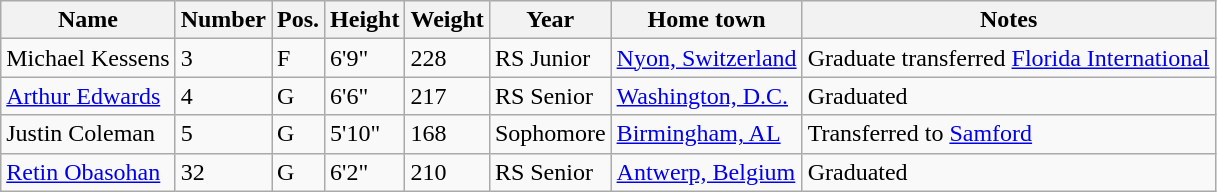<table class="wikitable sortable" border="1">
<tr>
<th>Name</th>
<th>Number</th>
<th>Pos.</th>
<th>Height</th>
<th>Weight</th>
<th>Year</th>
<th>Home town</th>
<th>Notes</th>
</tr>
<tr>
<td>Michael Kessens</td>
<td>3</td>
<td>F</td>
<td>6'9"</td>
<td>228</td>
<td>RS Junior</td>
<td><a href='#'>Nyon, Switzerland</a></td>
<td>Graduate transferred <a href='#'>Florida International</a></td>
</tr>
<tr>
<td><a href='#'>Arthur Edwards</a></td>
<td>4</td>
<td>G</td>
<td>6'6"</td>
<td>217</td>
<td>RS Senior</td>
<td><a href='#'>Washington, D.C.</a></td>
<td>Graduated</td>
</tr>
<tr>
<td>Justin Coleman</td>
<td>5</td>
<td>G</td>
<td>5'10"</td>
<td>168</td>
<td>Sophomore</td>
<td><a href='#'>Birmingham, AL</a></td>
<td>Transferred to <a href='#'>Samford</a></td>
</tr>
<tr>
<td><a href='#'>Retin Obasohan</a></td>
<td>32</td>
<td>G</td>
<td>6'2"</td>
<td>210</td>
<td>RS Senior</td>
<td><a href='#'>Antwerp, Belgium</a></td>
<td>Graduated</td>
</tr>
</table>
